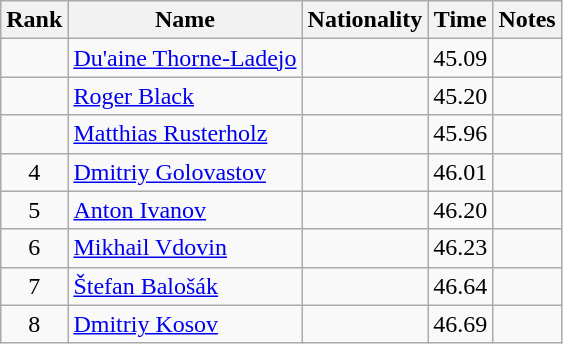<table class="wikitable sortable" style="text-align:center">
<tr>
<th>Rank</th>
<th>Name</th>
<th>Nationality</th>
<th>Time</th>
<th>Notes</th>
</tr>
<tr>
<td></td>
<td align=left><a href='#'>Du'aine Thorne-Ladejo</a></td>
<td align=left></td>
<td>45.09</td>
<td></td>
</tr>
<tr>
<td></td>
<td align=left><a href='#'>Roger Black</a></td>
<td align=left></td>
<td>45.20</td>
<td></td>
</tr>
<tr>
<td></td>
<td align=left><a href='#'>Matthias Rusterholz</a></td>
<td align=left></td>
<td>45.96</td>
<td></td>
</tr>
<tr>
<td>4</td>
<td align=left><a href='#'>Dmitriy Golovastov</a></td>
<td align=left></td>
<td>46.01</td>
<td></td>
</tr>
<tr>
<td>5</td>
<td align=left><a href='#'>Anton Ivanov</a></td>
<td align=left></td>
<td>46.20</td>
<td></td>
</tr>
<tr>
<td>6</td>
<td align=left><a href='#'>Mikhail Vdovin</a></td>
<td align=left></td>
<td>46.23</td>
<td></td>
</tr>
<tr>
<td>7</td>
<td align=left><a href='#'>Štefan Balošák</a></td>
<td align=left></td>
<td>46.64</td>
<td></td>
</tr>
<tr>
<td>8</td>
<td align=left><a href='#'>Dmitriy Kosov</a></td>
<td align=left></td>
<td>46.69</td>
<td></td>
</tr>
</table>
